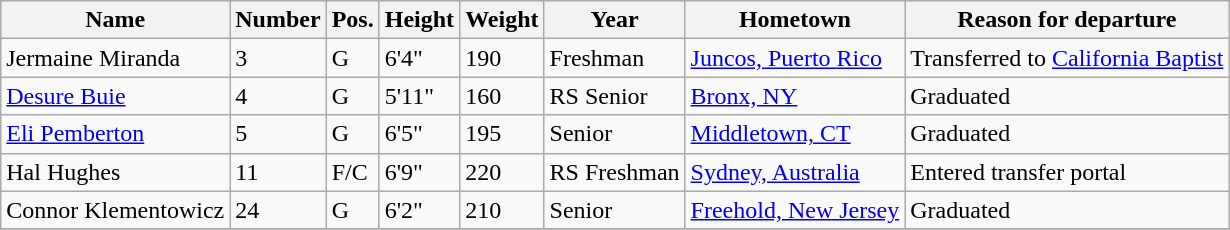<table class="wikitable sortable" border="1">
<tr>
<th>Name</th>
<th>Number</th>
<th>Pos.</th>
<th>Height</th>
<th>Weight</th>
<th>Year</th>
<th>Hometown</th>
<th class="unsortable">Reason for departure</th>
</tr>
<tr>
<td>Jermaine Miranda</td>
<td>3</td>
<td>G</td>
<td>6'4"</td>
<td>190</td>
<td>Freshman</td>
<td><a href='#'>Juncos, Puerto Rico</a></td>
<td>Transferred to <a href='#'>California Baptist</a></td>
</tr>
<tr>
<td><a href='#'>Desure Buie</a></td>
<td>4</td>
<td>G</td>
<td>5'11"</td>
<td>160</td>
<td>RS Senior</td>
<td><a href='#'>Bronx, NY</a></td>
<td>Graduated</td>
</tr>
<tr>
<td><a href='#'>Eli Pemberton</a></td>
<td>5</td>
<td>G</td>
<td>6'5"</td>
<td>195</td>
<td>Senior</td>
<td><a href='#'>Middletown, CT</a></td>
<td>Graduated</td>
</tr>
<tr>
<td>Hal Hughes</td>
<td>11</td>
<td>F/C</td>
<td>6'9"</td>
<td>220</td>
<td>RS Freshman</td>
<td><a href='#'>Sydney, Australia</a></td>
<td>Entered transfer portal</td>
</tr>
<tr>
<td>Connor Klementowicz</td>
<td>24</td>
<td>G</td>
<td>6'2"</td>
<td>210</td>
<td>Senior</td>
<td><a href='#'>Freehold, New Jersey</a></td>
<td>Graduated</td>
</tr>
<tr>
</tr>
</table>
